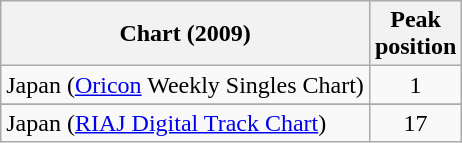<table class="wikitable sortable" border="1">
<tr>
<th>Chart (2009)</th>
<th>Peak<br>position</th>
</tr>
<tr>
<td>Japan (<a href='#'>Oricon</a> Weekly Singles Chart)</td>
<td style="text-align:center;">1</td>
</tr>
<tr>
</tr>
<tr>
<td>Japan (<a href='#'>RIAJ Digital Track Chart</a>)</td>
<td style="text-align:center;">17</td>
</tr>
</table>
